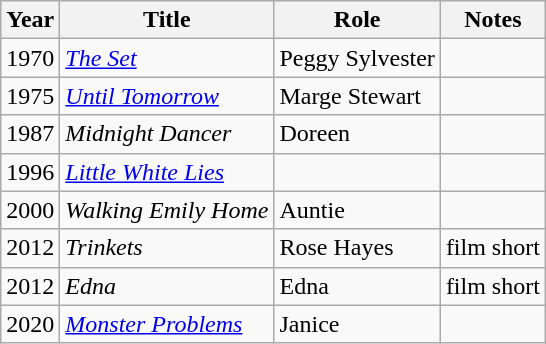<table class="wikitable">
<tr>
<th>Year</th>
<th>Title</th>
<th>Role</th>
<th>Notes</th>
</tr>
<tr>
<td>1970</td>
<td><em><a href='#'>The Set</a></em></td>
<td>Peggy Sylvester</td>
<td></td>
</tr>
<tr>
<td>1975</td>
<td><em><a href='#'>Until Tomorrow</a></em></td>
<td>Marge Stewart</td>
<td></td>
</tr>
<tr>
<td>1987</td>
<td><em>Midnight Dancer</em></td>
<td>Doreen</td>
<td></td>
</tr>
<tr>
<td>1996</td>
<td><em><a href='#'>Little White Lies</a></em></td>
<td></td>
<td></td>
</tr>
<tr>
<td>2000</td>
<td><em>Walking Emily Home</em></td>
<td>Auntie</td>
<td></td>
</tr>
<tr>
<td>2012</td>
<td><em>Trinkets</em></td>
<td>Rose Hayes</td>
<td>film short</td>
</tr>
<tr>
<td>2012</td>
<td><em>Edna</em></td>
<td>Edna</td>
<td>film short</td>
</tr>
<tr>
<td>2020</td>
<td><em><a href='#'>Monster Problems</a></em></td>
<td>Janice</td>
<td></td>
</tr>
</table>
